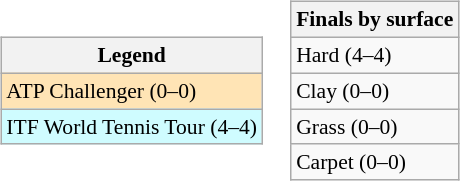<table>
<tr>
<td><br><table class="wikitable" style="font-size:90%">
<tr>
<th>Legend</th>
</tr>
<tr bgcolor="moccasin">
<td>ATP Challenger (0–0)</td>
</tr>
<tr bgcolor="cffcff">
<td>ITF World Tennis Tour (4–4)</td>
</tr>
</table>
</td>
<td><br><table class="wikitable" style="font-size:90%">
<tr>
<th>Finals by surface</th>
</tr>
<tr>
<td>Hard (4–4)</td>
</tr>
<tr>
<td>Clay (0–0)</td>
</tr>
<tr>
<td>Grass (0–0)</td>
</tr>
<tr>
<td>Carpet (0–0)</td>
</tr>
</table>
</td>
</tr>
</table>
